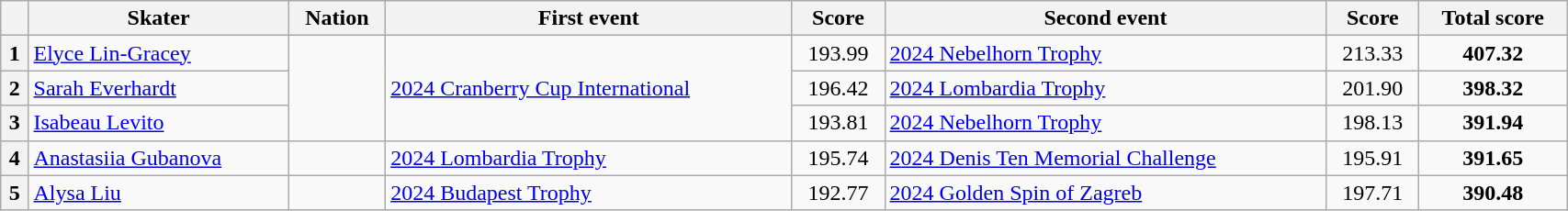<table class="wikitable unsortable" style="text-align:left; width:90%">
<tr>
<th scope="col"></th>
<th scope="col">Skater</th>
<th scope="col">Nation</th>
<th scope="col">First event</th>
<th scope="col">Score</th>
<th scope="col">Second event</th>
<th scope="col">Score</th>
<th scope="col">Total score</th>
</tr>
<tr>
<th scope="row">1</th>
<td><a href='#'>Elyce Lin-Gracey</a></td>
<td rowspan="3"></td>
<td rowspan="3"><a href='#'>2024 Cranberry Cup International</a></td>
<td style="text-align:center">193.99</td>
<td><a href='#'>2024 Nebelhorn Trophy</a></td>
<td style="text-align:center">213.33</td>
<td style="text-align:center"><strong>407.32</strong></td>
</tr>
<tr>
<th scope="row">2</th>
<td><a href='#'>Sarah Everhardt</a></td>
<td style="text-align:center">196.42</td>
<td><a href='#'>2024 Lombardia Trophy</a></td>
<td style="text-align:center">201.90</td>
<td style="text-align:center"><strong>398.32</strong></td>
</tr>
<tr>
<th scope="row">3</th>
<td><a href='#'>Isabeau Levito</a></td>
<td style="text-align:center">193.81</td>
<td><a href='#'>2024 Nebelhorn Trophy</a></td>
<td style="text-align:center">198.13</td>
<td style="text-align:center"><strong>391.94</strong></td>
</tr>
<tr>
<th scope="row">4</th>
<td><a href='#'>Anastasiia Gubanova</a></td>
<td></td>
<td><a href='#'>2024 Lombardia Trophy</a></td>
<td style="text-align:center">195.74</td>
<td><a href='#'>2024 Denis Ten Memorial Challenge</a></td>
<td style="text-align:center">195.91</td>
<td style="text-align:center"><strong>391.65</strong></td>
</tr>
<tr>
<th scope="row">5</th>
<td><a href='#'>Alysa Liu</a></td>
<td></td>
<td><a href='#'>2024 Budapest Trophy</a></td>
<td style="text-align:center">192.77</td>
<td><a href='#'>2024 Golden Spin of Zagreb</a></td>
<td style="text-align:center">197.71</td>
<td style="text-align:center"><strong>390.48</strong></td>
</tr>
</table>
